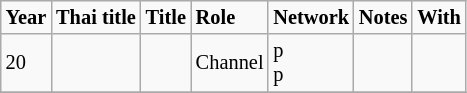<table class="wikitable" style="font-size: 85%;">
<tr>
<td><strong>Year</strong></td>
<td><strong>Thai title</strong></td>
<td><strong>Title</strong></td>
<td><strong>Role</strong></td>
<td><strong>Network</strong></td>
<td><strong>Notes</strong></td>
<td><strong>With</strong></td>
</tr>
<tr>
<td rowspan="1">20</td>
<td><em> </em></td>
<td><em> </em></td>
<td>Channel</td>
<td>p <br> p</td>
<td></td>
<td></td>
</tr>
<tr>
</tr>
</table>
